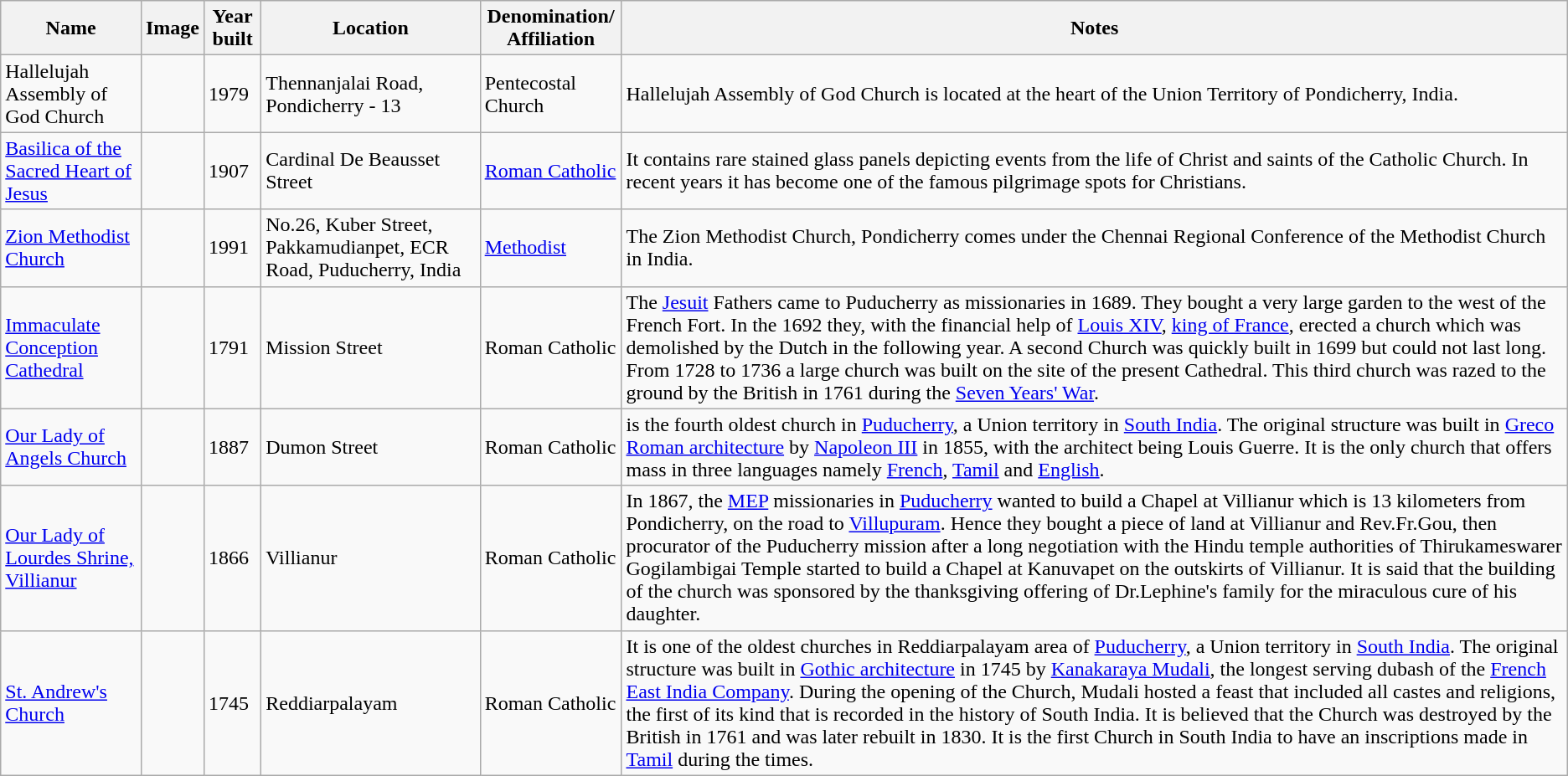<table class="wikitable sortable">
<tr>
<th align="center">Name</th>
<th align="center" class="unsortable"><strong>Image</strong></th>
<th align="center" class="unsortable">Year built</th>
<th align="center">Location</th>
<th align="center">Denomination/<br>Affiliation</th>
<th align="center" class="unsortable">Notes</th>
</tr>
<tr>
<td>Hallelujah Assembly of God Church</td>
<td></td>
<td>1979</td>
<td>Thennanjalai Road, Pondicherry - 13<br></td>
<td>Pentecostal            Church</td>
<td>Hallelujah Assembly of God Church is located at the heart of the Union Territory of Pondicherry, India.</td>
</tr>
<tr>
<td><a href='#'>Basilica of the Sacred Heart of Jesus</a></td>
<td></td>
<td>1907</td>
<td>Cardinal De Beausset Street<br></td>
<td><a href='#'>Roman Catholic</a></td>
<td>It contains rare stained glass panels depicting events from the life of Christ and saints of the Catholic Church. In recent years it has become one of the famous pilgrimage spots for Christians.</td>
</tr>
<tr>
<td><a href='#'>Zion Methodist Church</a></td>
<td></td>
<td>1991</td>
<td>No.26, Kuber Street, Pakkamudianpet, ECR Road, Puducherry, India<br></td>
<td><a href='#'>Methodist</a></td>
<td>The Zion Methodist Church, Pondicherry comes under the Chennai Regional Conference of the Methodist Church in India.</td>
</tr>
<tr>
<td><a href='#'>Immaculate Conception Cathedral</a></td>
<td></td>
<td>1791</td>
<td>Mission Street</td>
<td>Roman Catholic</td>
<td>The <a href='#'>Jesuit</a> Fathers came to Puducherry as missionaries in 1689. They bought a very large garden to the west of the French Fort. In the 1692 they, with the financial help of <a href='#'>Louis XIV</a>, <a href='#'>king of France</a>, erected a church which was demolished by the Dutch in the following year. A second Church was quickly built in 1699 but could not last long. From 1728 to 1736 a large church was built on the site of the present Cathedral. This third church was razed to the ground by the British in 1761 during the <a href='#'>Seven Years' War</a>.</td>
</tr>
<tr>
<td><a href='#'>Our Lady of Angels Church</a></td>
<td></td>
<td>1887</td>
<td>Dumon Street</td>
<td>Roman Catholic</td>
<td>is the fourth oldest church in <a href='#'>Puducherry</a>, a Union territory in <a href='#'>South India</a>. The original structure was built in <a href='#'>Greco Roman architecture</a> by <a href='#'>Napoleon III</a> in 1855, with the architect being Louis Guerre. It is the only church that offers mass in three languages namely <a href='#'>French</a>, <a href='#'>Tamil</a> and <a href='#'>English</a>.</td>
</tr>
<tr>
<td><a href='#'>Our Lady of Lourdes Shrine, Villianur</a></td>
<td></td>
<td>1866</td>
<td>Villianur</td>
<td>Roman Catholic</td>
<td>In 1867, the <a href='#'>MEP</a> missionaries in <a href='#'>Puducherry</a> wanted to build a Chapel at Villianur which is 13 kilometers from Pondicherry, on the road to <a href='#'>Villupuram</a>. Hence they bought a piece of land at Villianur and Rev.Fr.Gou, then procurator of the Puducherry mission after a long negotiation with the Hindu temple authorities of Thirukameswarer Gogilambigai Temple started to build a Chapel at Kanuvapet on the outskirts of Villianur. It is said that the building of the church was sponsored by the thanksgiving offering of Dr.Lephine's family for the miraculous cure of his daughter.</td>
</tr>
<tr>
<td><a href='#'>St. Andrew's Church</a></td>
<td></td>
<td>1745</td>
<td>Reddiarpalayam </td>
<td>Roman Catholic</td>
<td>It is one of the oldest churches in Reddiarpalayam area of <a href='#'>Puducherry</a>, a Union territory in <a href='#'>South India</a>. The original structure was built in <a href='#'>Gothic architecture</a> in 1745 by <a href='#'>Kanakaraya Mudali</a>, the longest serving dubash of the <a href='#'>French East India Company</a>. During the opening of the Church, Mudali hosted a feast that included all castes and religions, the first of its kind that is recorded in the history of South India. It is believed that the Church was destroyed by the British in 1761 and was later rebuilt in 1830. It is the first Church in South India to have an inscriptions made in <a href='#'>Tamil</a> during the times.</td>
</tr>
</table>
